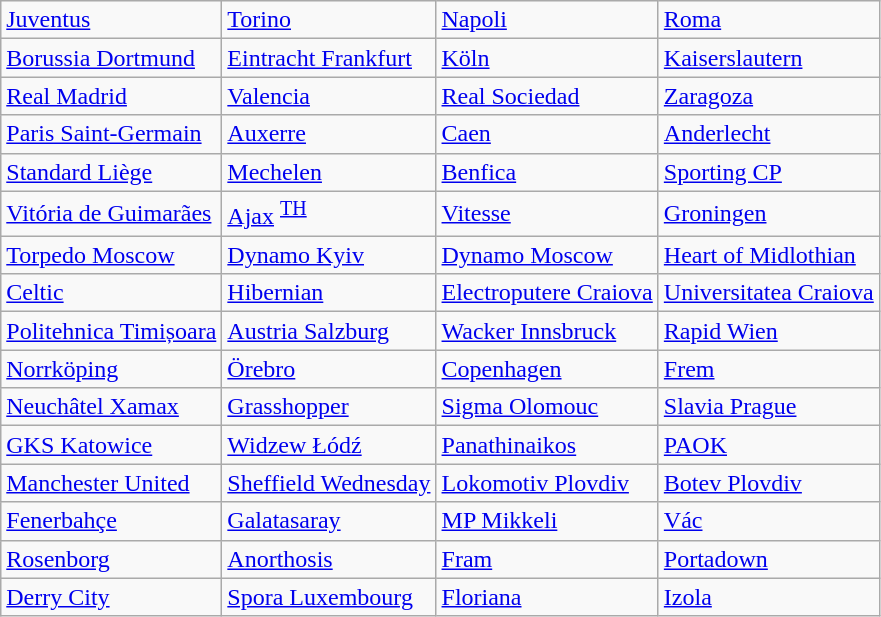<table class="wikitable">
<tr>
<td> <a href='#'>Juventus</a> </td>
<td> <a href='#'>Torino</a> </td>
<td> <a href='#'>Napoli</a> </td>
<td> <a href='#'>Roma</a> </td>
</tr>
<tr>
<td> <a href='#'>Borussia Dortmund</a> </td>
<td> <a href='#'>Eintracht Frankfurt</a> </td>
<td> <a href='#'>Köln</a> </td>
<td> <a href='#'>Kaiserslautern</a> </td>
</tr>
<tr>
<td> <a href='#'>Real Madrid</a> </td>
<td> <a href='#'>Valencia</a> </td>
<td> <a href='#'>Real Sociedad</a> </td>
<td> <a href='#'>Zaragoza</a> </td>
</tr>
<tr>
<td> <a href='#'>Paris Saint-Germain</a> </td>
<td> <a href='#'>Auxerre</a> </td>
<td> <a href='#'>Caen</a> </td>
<td> <a href='#'>Anderlecht</a> </td>
</tr>
<tr>
<td> <a href='#'>Standard Liège</a> </td>
<td> <a href='#'>Mechelen</a> </td>
<td> <a href='#'>Benfica</a> </td>
<td> <a href='#'>Sporting CP</a> </td>
</tr>
<tr>
<td> <a href='#'>Vitória de Guimarães</a> </td>
<td> <a href='#'>Ajax</a> <sup><a href='#'>TH</a></sup></td>
<td> <a href='#'>Vitesse</a> </td>
<td> <a href='#'>Groningen</a> </td>
</tr>
<tr>
<td> <a href='#'>Torpedo Moscow</a> </td>
<td> <a href='#'>Dynamo Kyiv</a> </td>
<td> <a href='#'>Dynamo Moscow</a> </td>
<td> <a href='#'>Heart of Midlothian</a> </td>
</tr>
<tr>
<td> <a href='#'>Celtic</a> </td>
<td> <a href='#'>Hibernian</a> </td>
<td> <a href='#'>Electroputere Craiova</a> </td>
<td> <a href='#'>Universitatea Craiova</a> </td>
</tr>
<tr>
<td> <a href='#'>Politehnica Timișoara</a> </td>
<td> <a href='#'>Austria Salzburg</a> </td>
<td> <a href='#'>Wacker Innsbruck</a> </td>
<td> <a href='#'>Rapid Wien</a> </td>
</tr>
<tr>
<td> <a href='#'>Norrköping</a> </td>
<td> <a href='#'>Örebro</a> </td>
<td> <a href='#'>Copenhagen</a> </td>
<td> <a href='#'>Frem</a> </td>
</tr>
<tr>
<td> <a href='#'>Neuchâtel Xamax</a> </td>
<td> <a href='#'>Grasshopper</a> </td>
<td> <a href='#'>Sigma Olomouc</a> </td>
<td> <a href='#'>Slavia Prague</a> </td>
</tr>
<tr>
<td> <a href='#'>GKS Katowice</a> </td>
<td> <a href='#'>Widzew Łódź</a> </td>
<td> <a href='#'>Panathinaikos</a> </td>
<td> <a href='#'>PAOK</a> </td>
</tr>
<tr>
<td> <a href='#'>Manchester United</a> </td>
<td> <a href='#'>Sheffield Wednesday</a> </td>
<td> <a href='#'>Lokomotiv Plovdiv</a> </td>
<td> <a href='#'>Botev Plovdiv</a> </td>
</tr>
<tr>
<td> <a href='#'>Fenerbahçe</a> </td>
<td> <a href='#'>Galatasaray</a> </td>
<td> <a href='#'>MP Mikkeli</a> </td>
<td> <a href='#'>Vác</a> </td>
</tr>
<tr>
<td> <a href='#'>Rosenborg</a> </td>
<td> <a href='#'>Anorthosis</a> </td>
<td> <a href='#'>Fram</a> </td>
<td> <a href='#'>Portadown</a> </td>
</tr>
<tr>
<td> <a href='#'>Derry City</a> </td>
<td> <a href='#'>Spora Luxembourg</a> </td>
<td> <a href='#'>Floriana</a> </td>
<td> <a href='#'>Izola</a> </td>
</tr>
</table>
